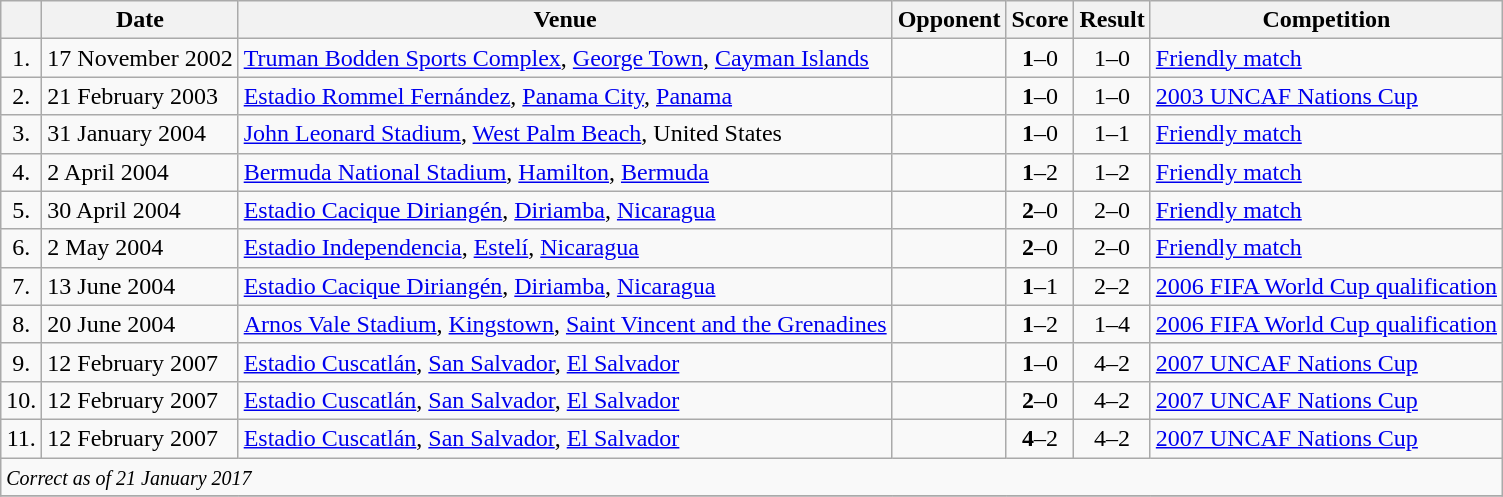<table class="wikitable">
<tr>
<th></th>
<th>Date</th>
<th>Venue</th>
<th>Opponent</th>
<th>Score</th>
<th>Result</th>
<th>Competition</th>
</tr>
<tr>
<td align="center">1.</td>
<td>17 November 2002</td>
<td><a href='#'>Truman Bodden Sports Complex</a>, <a href='#'>George Town</a>, <a href='#'>Cayman Islands</a></td>
<td></td>
<td align="center"><strong>1</strong>–0</td>
<td align="center">1–0</td>
<td><a href='#'>Friendly match</a></td>
</tr>
<tr>
<td align="center">2.</td>
<td>21 February 2003</td>
<td><a href='#'>Estadio Rommel Fernández</a>, <a href='#'>Panama City</a>, <a href='#'>Panama</a></td>
<td></td>
<td align="center"><strong>1</strong>–0</td>
<td align="center">1–0</td>
<td><a href='#'>2003 UNCAF Nations Cup</a></td>
</tr>
<tr>
<td align="center">3.</td>
<td>31 January 2004</td>
<td><a href='#'>John Leonard Stadium</a>, <a href='#'>West Palm Beach</a>, United States</td>
<td></td>
<td align="center"><strong>1</strong>–0</td>
<td align="center">1–1</td>
<td><a href='#'>Friendly match</a></td>
</tr>
<tr>
<td align="center">4.</td>
<td>2 April 2004</td>
<td><a href='#'>Bermuda National Stadium</a>, <a href='#'>Hamilton</a>, <a href='#'>Bermuda</a></td>
<td></td>
<td align="center"><strong>1</strong>–2</td>
<td align="center">1–2</td>
<td><a href='#'>Friendly match</a></td>
</tr>
<tr>
<td align="center">5.</td>
<td>30 April 2004</td>
<td><a href='#'>Estadio Cacique Diriangén</a>, <a href='#'>Diriamba</a>, <a href='#'>Nicaragua</a></td>
<td></td>
<td align="center"><strong>2</strong>–0</td>
<td align="center">2–0</td>
<td><a href='#'>Friendly match</a></td>
</tr>
<tr>
<td align="center">6.</td>
<td>2 May 2004</td>
<td><a href='#'>Estadio Independencia</a>, <a href='#'>Estelí</a>, <a href='#'>Nicaragua</a></td>
<td></td>
<td align="center"><strong>2</strong>–0</td>
<td align="center">2–0</td>
<td><a href='#'>Friendly match</a></td>
</tr>
<tr>
<td align="center">7.</td>
<td>13 June 2004</td>
<td><a href='#'>Estadio Cacique Diriangén</a>, <a href='#'>Diriamba</a>, <a href='#'>Nicaragua</a></td>
<td></td>
<td align="center"><strong>1</strong>–1</td>
<td align="center">2–2</td>
<td><a href='#'>2006 FIFA World Cup qualification</a></td>
</tr>
<tr>
<td align="center">8.</td>
<td>20 June 2004</td>
<td><a href='#'>Arnos Vale Stadium</a>, <a href='#'>Kingstown</a>, <a href='#'>Saint Vincent and the Grenadines</a></td>
<td></td>
<td align="center"><strong>1</strong>–2</td>
<td align="center">1–4</td>
<td><a href='#'>2006 FIFA World Cup qualification</a></td>
</tr>
<tr>
<td align="center">9.</td>
<td>12 February 2007</td>
<td><a href='#'>Estadio Cuscatlán</a>, <a href='#'>San Salvador</a>, <a href='#'>El Salvador</a></td>
<td></td>
<td align="center"><strong>1</strong>–0</td>
<td align="center">4–2</td>
<td><a href='#'>2007 UNCAF Nations Cup</a></td>
</tr>
<tr>
<td align="center">10.</td>
<td>12 February 2007</td>
<td><a href='#'>Estadio Cuscatlán</a>, <a href='#'>San Salvador</a>, <a href='#'>El Salvador</a></td>
<td></td>
<td align="center"><strong>2</strong>–0</td>
<td align="center">4–2</td>
<td><a href='#'>2007 UNCAF Nations Cup</a></td>
</tr>
<tr>
<td align="center">11.</td>
<td>12 February 2007</td>
<td><a href='#'>Estadio Cuscatlán</a>, <a href='#'>San Salvador</a>, <a href='#'>El Salvador</a></td>
<td></td>
<td align="center"><strong>4</strong>–2</td>
<td align="center">4–2</td>
<td><a href='#'>2007 UNCAF Nations Cup</a></td>
</tr>
<tr>
<td colspan="15"><small><em>Correct as of 21 January 2017</em></small></td>
</tr>
<tr>
</tr>
</table>
